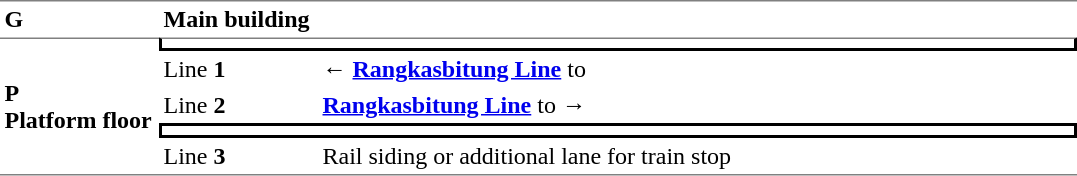<table cellspacing=0 cellpadding=3>
<tr>
<td width=100 style="border-top:solid 1px gray;"><strong>G</strong></td>
<td width=600 style="border-top:solid 1px gray;" colspan="2"><strong>Main building</strong></td>
</tr>
<tr>
<td rowspan="5" style="border-top:solid 1px gray; border-bottom:solid 1px gray" width=100><strong>P<br>Platform floor</strong></td>
<td colspan="2" style="border-top:solid 1px gray;border-right:solid 2px black;border-left:solid 2px black;border-bottom:solid 2px black;text-align:center;"></td>
</tr>
<tr>
<td width=100>Line <strong>1</strong></td>
<td width=500>←   <strong><a href='#'>Rangkasbitung Line</a></strong> to </td>
</tr>
<tr>
<td>Line <strong>2</strong></td>
<td> <strong><a href='#'>Rangkasbitung Line</a></strong> to   →</td>
</tr>
<tr>
<td colspan="2" style="border-top:solid 2px black;border-right:solid 2px black;border-left:solid 2px black;border-bottom:solid 2px black;text-align:center;"></td>
</tr>
<tr>
<td style="border-bottom:solid 1px gray;">Line <strong>3</strong></td>
<td style="border-bottom:solid 1px gray;">Rail siding or additional lane for train stop</td>
</tr>
</table>
